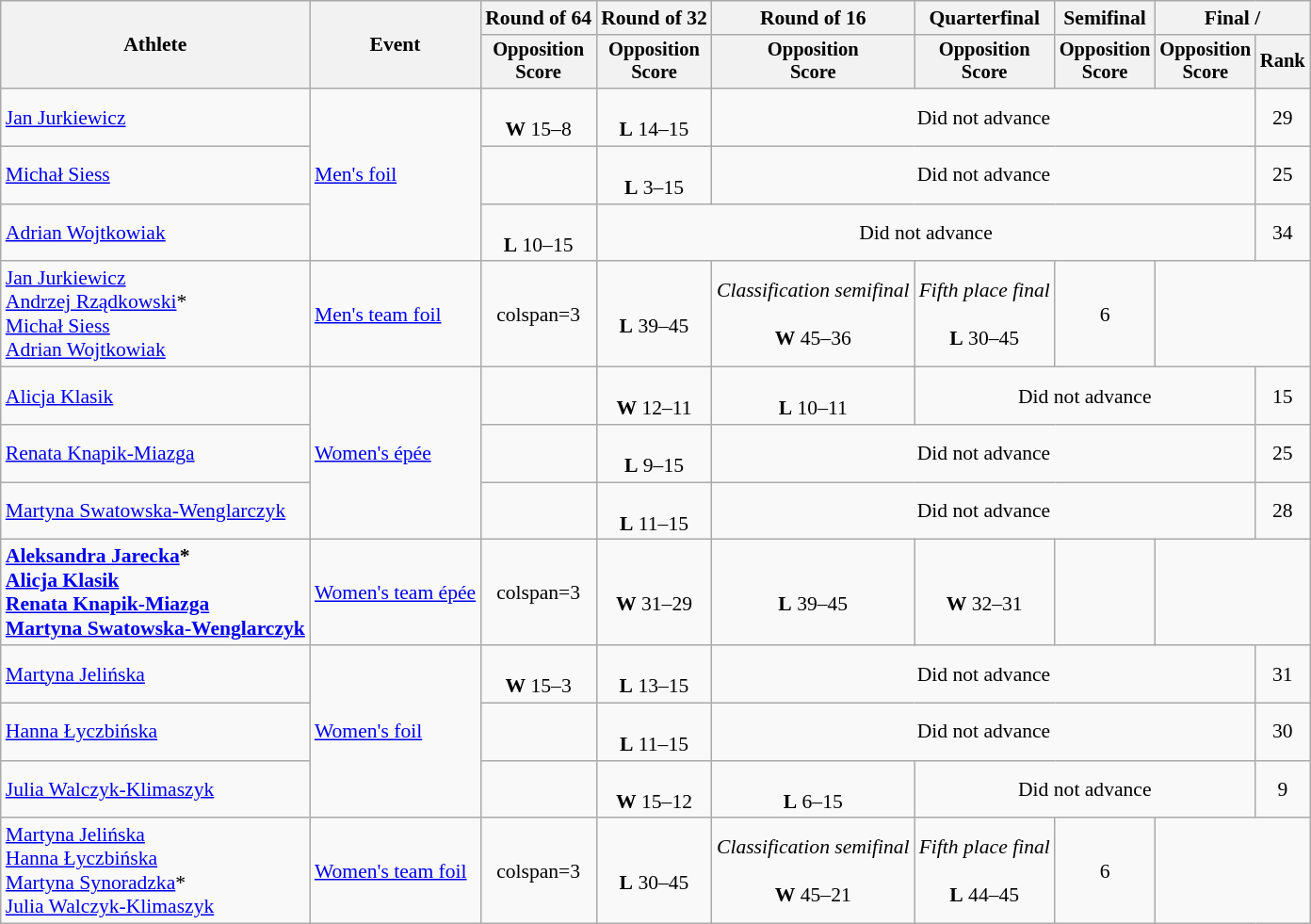<table class="wikitable" style="font-size:90%">
<tr>
<th rowspan=2>Athlete</th>
<th rowspan=2>Event</th>
<th>Round of 64</th>
<th>Round of 32</th>
<th>Round of 16</th>
<th>Quarterfinal</th>
<th>Semifinal</th>
<th colspan=2>Final / </th>
</tr>
<tr style="font-size:95%">
<th>Opposition <br> Score</th>
<th>Opposition <br> Score</th>
<th>Opposition <br> Score</th>
<th>Opposition <br> Score</th>
<th>Opposition <br> Score</th>
<th>Opposition <br> Score</th>
<th>Rank</th>
</tr>
<tr align=center>
<td align=left><a href='#'>Jan Jurkiewicz</a></td>
<td align=left rowspan=3><a href='#'>Men's foil</a></td>
<td><br><strong>W</strong> 15–8</td>
<td><br><strong>L</strong> 14–15</td>
<td colspan=4>Did not advance</td>
<td>29</td>
</tr>
<tr align=center>
<td align=left><a href='#'>Michał Siess</a></td>
<td></td>
<td><br><strong>L</strong> 3–15</td>
<td colspan=4>Did not advance</td>
<td>25</td>
</tr>
<tr align=center>
<td align=left><a href='#'>Adrian Wojtkowiak</a></td>
<td><br><strong>L</strong> 10–15</td>
<td colspan=5>Did not advance</td>
<td>34</td>
</tr>
<tr align=center>
<td align=left><a href='#'>Jan Jurkiewicz</a><br><a href='#'>Andrzej Rządkowski</a>*<br><a href='#'>Michał Siess</a><br><a href='#'>Adrian Wojtkowiak</a></td>
<td align=left><a href='#'>Men's team foil</a></td>
<td>colspan=3 </td>
<td><br><strong>L</strong> 39–45</td>
<td><em>Classification semifinal</em><br><br><strong>W</strong> 45–36</td>
<td><em>Fifth place final</em><br><br><strong>L</strong> 30–45</td>
<td>6</td>
</tr>
<tr align=center>
<td align=left><a href='#'>Alicja Klasik</a></td>
<td align=left rowspan=3><a href='#'>Women's épée</a></td>
<td></td>
<td><br><strong>W</strong> 12–11</td>
<td><br><strong>L</strong> 10–11</td>
<td colspan=3>Did not advance</td>
<td>15</td>
</tr>
<tr align=center>
<td align=left><a href='#'>Renata Knapik-Miazga</a></td>
<td></td>
<td><br><strong>L</strong> 9–15</td>
<td colspan=4>Did not advance</td>
<td>25</td>
</tr>
<tr align=center>
<td align=left><a href='#'>Martyna Swatowska-Wenglarczyk</a></td>
<td></td>
<td><br><strong>L</strong> 11–15</td>
<td colspan=4>Did not advance</td>
<td>28</td>
</tr>
<tr align=center>
<td align=left><strong><a href='#'>Aleksandra Jarecka</a>*<br><a href='#'>Alicja Klasik</a><br><a href='#'>Renata Knapik-Miazga</a><br><a href='#'>Martyna Swatowska-Wenglarczyk</a></strong></td>
<td align=left><a href='#'>Women's team épée</a></td>
<td>colspan=3 </td>
<td><br><strong>W</strong> 31–29</td>
<td><br><strong>L</strong> 39–45</td>
<td><br><strong>W</strong> 32–31</td>
<td></td>
</tr>
<tr align=center>
<td align=left><a href='#'>Martyna Jelińska</a></td>
<td align=left rowspan=3><a href='#'>Women's foil</a></td>
<td><br><strong>W</strong> 15–3</td>
<td><br><strong>L</strong> 13–15</td>
<td colspan=4>Did not advance</td>
<td>31</td>
</tr>
<tr align=center>
<td align=left><a href='#'>Hanna Łyczbińska</a></td>
<td></td>
<td><br><strong>L</strong> 11–15</td>
<td colspan=4>Did not advance</td>
<td>30</td>
</tr>
<tr align=center>
<td align=left><a href='#'>Julia Walczyk-Klimaszyk</a></td>
<td></td>
<td><br><strong>W</strong> 15–12</td>
<td><br><strong>L</strong> 6–15</td>
<td colspan=3>Did not advance</td>
<td>9</td>
</tr>
<tr align=center>
<td align=left><a href='#'>Martyna Jelińska</a><br><a href='#'>Hanna Łyczbińska</a><br><a href='#'>Martyna Synoradzka</a>*<br><a href='#'>Julia Walczyk-Klimaszyk</a></td>
<td align=left><a href='#'>Women's team foil</a></td>
<td>colspan=3 </td>
<td><br><strong>L</strong> 30–45</td>
<td><em>Classification semifinal</em><br><br><strong>W</strong> 45–21</td>
<td><em>Fifth place final</em><br><br><strong>L</strong> 44–45</td>
<td>6</td>
</tr>
</table>
